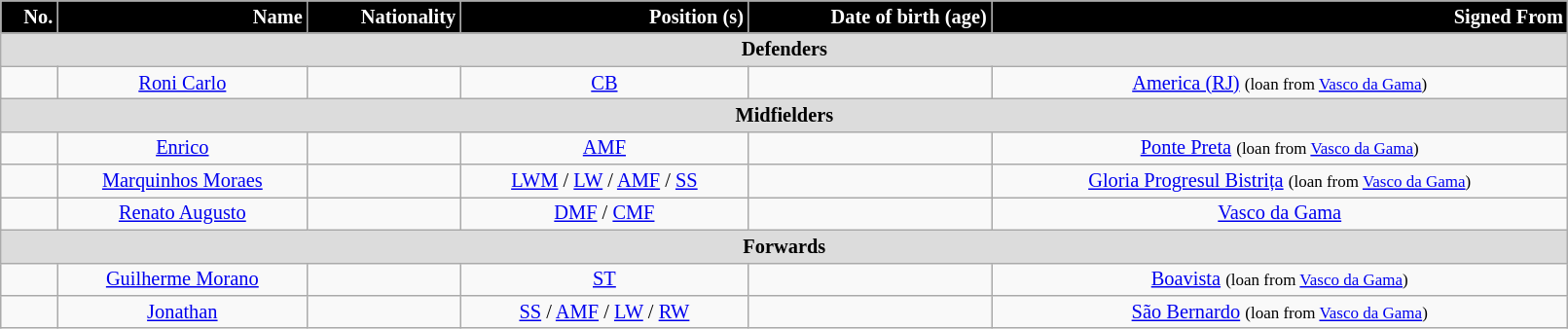<table class="wikitable"  style="text-align:center; font-size:85%; width:85%;">
<tr>
<th style="background:black; color:white; text-align:right;">No.</th>
<th style="background:black; color:white; text-align:right;">Name</th>
<th style="background:black; color:white; text-align:right;">Nationality</th>
<th style="background:black; color:white; text-align:right;">Position (s)</th>
<th style="background:black; color:white; text-align:right;">Date of birth (age)</th>
<th style="background:black; color:white; text-align:right;">Signed From</th>
</tr>
<tr>
<th colspan="6"  style="background:#dcdcdc; text-align:center;">Defenders</th>
</tr>
<tr>
<td></td>
<td><a href='#'>Roni Carlo</a></td>
<td></td>
<td><a href='#'>CB</a></td>
<td></td>
<td> <a href='#'>America (RJ)</a> <small>(loan from <a href='#'>Vasco da Gama</a>)</small></td>
</tr>
<tr>
<th colspan="7"  style="background:#dcdcdc; text-align:center;">Midfielders</th>
</tr>
<tr>
<td></td>
<td><a href='#'>Enrico</a></td>
<td></td>
<td><a href='#'>AMF</a></td>
<td></td>
<td> <a href='#'>Ponte Preta</a> <small>(loan from <a href='#'>Vasco da Gama</a>)</small></td>
</tr>
<tr>
<td></td>
<td><a href='#'>Marquinhos Moraes</a></td>
<td></td>
<td><a href='#'>LWM</a> / <a href='#'>LW</a> / <a href='#'>AMF</a> / <a href='#'>SS</a></td>
<td></td>
<td> <a href='#'>Gloria Progresul Bistrița</a> <small>(loan from <a href='#'>Vasco da Gama</a>)</small></td>
</tr>
<tr>
<td></td>
<td><a href='#'>Renato Augusto</a></td>
<td></td>
<td><a href='#'>DMF</a> / <a href='#'>CMF</a></td>
<td></td>
<td> <a href='#'>Vasco da Gama</a></td>
</tr>
<tr>
<th colspan="11"  style="background:#dcdcdc; text-align:center;">Forwards</th>
</tr>
<tr>
<td></td>
<td><a href='#'>Guilherme Morano</a></td>
<td></td>
<td><a href='#'>ST</a></td>
<td></td>
<td> <a href='#'>Boavista</a> <small>(loan from <a href='#'>Vasco da Gama</a>)</small></td>
</tr>
<tr>
<td></td>
<td><a href='#'>Jonathan</a></td>
<td></td>
<td><a href='#'>SS</a> / <a href='#'>AMF</a> / <a href='#'>LW</a> / <a href='#'>RW</a></td>
<td></td>
<td> <a href='#'>São Bernardo</a> <small>(loan from <a href='#'>Vasco da Gama</a>)</small></td>
</tr>
</table>
